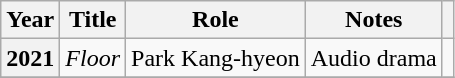<table class="wikitable sortable plainrowheaders">
<tr>
<th scope="col">Year</th>
<th scope="col">Title</th>
<th scope="col">Role</th>
<th scope="col">Notes</th>
<th scope="col" class="unsortable"></th>
</tr>
<tr>
<th scope="row">2021</th>
<td><em>Floor</em></td>
<td>Park Kang-hyeon</td>
<td>Audio drama</td>
<td></td>
</tr>
<tr>
</tr>
</table>
